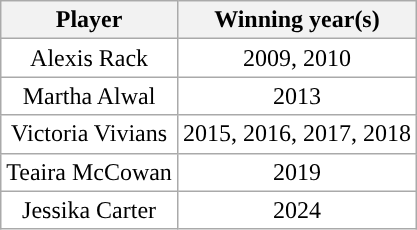<table class="wikitable" style="background:white; min-width:20%">
<tr>
<th>Player</th>
<th>Winning year(s)</th>
</tr>
<tr align="center">
<td>Alexis Rack</td>
<td>2009, 2010</td>
</tr>
<tr align="center">
<td>Martha Alwal</td>
<td>2013</td>
</tr>
<tr align="center">
<td>Victoria Vivians</td>
<td>2015, 2016, 2017, 2018</td>
</tr>
<tr align="center">
<td>Teaira McCowan</td>
<td>2019</td>
</tr>
<tr align="center">
<td>Jessika Carter</td>
<td>2024</td>
</tr>
</table>
